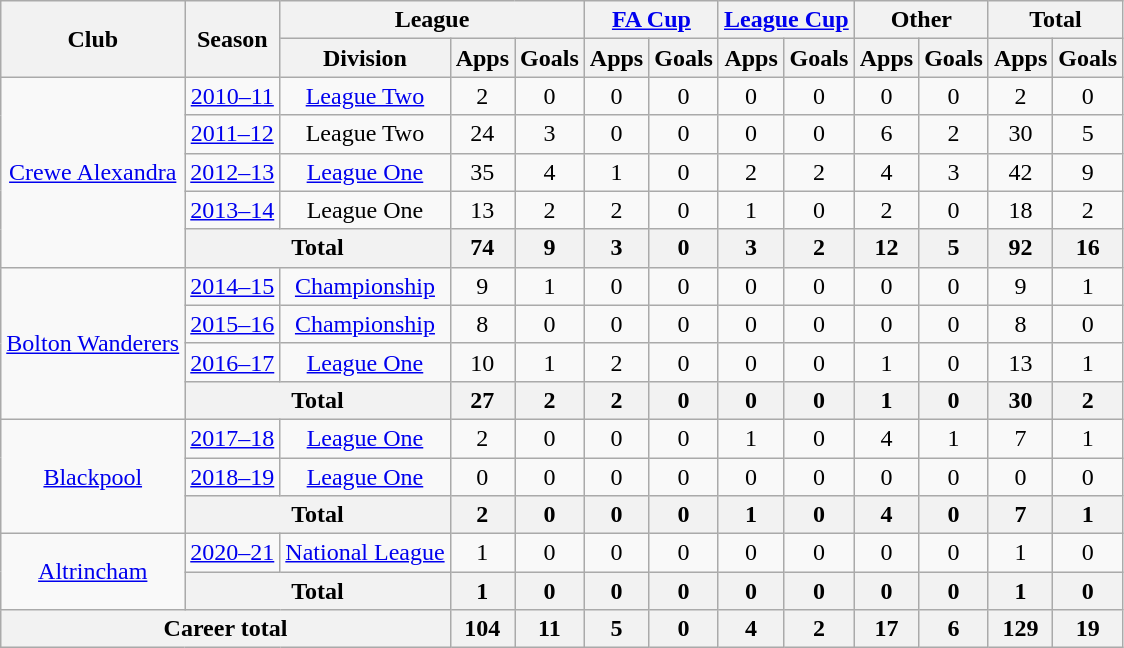<table class="wikitable" style="text-align: center">
<tr>
<th rowspan="2">Club</th>
<th rowspan="2">Season</th>
<th colspan="3">League</th>
<th colspan="2"><a href='#'>FA Cup</a></th>
<th colspan="2"><a href='#'>League Cup</a></th>
<th colspan="2">Other</th>
<th colspan="2">Total</th>
</tr>
<tr>
<th>Division</th>
<th>Apps</th>
<th>Goals</th>
<th>Apps</th>
<th>Goals</th>
<th>Apps</th>
<th>Goals</th>
<th>Apps</th>
<th>Goals</th>
<th>Apps</th>
<th>Goals</th>
</tr>
<tr>
<td rowspan="5"><a href='#'>Crewe Alexandra</a></td>
<td><a href='#'>2010–11</a></td>
<td><a href='#'>League Two</a></td>
<td>2</td>
<td>0</td>
<td>0</td>
<td>0</td>
<td>0</td>
<td>0</td>
<td>0</td>
<td>0</td>
<td>2</td>
<td>0</td>
</tr>
<tr>
<td><a href='#'>2011–12</a></td>
<td>League Two</td>
<td>24</td>
<td>3</td>
<td>0</td>
<td>0</td>
<td>0</td>
<td>0</td>
<td>6</td>
<td>2</td>
<td>30</td>
<td>5</td>
</tr>
<tr>
<td><a href='#'>2012–13</a></td>
<td><a href='#'>League One</a></td>
<td>35</td>
<td>4</td>
<td>1</td>
<td>0</td>
<td>2</td>
<td>2</td>
<td>4</td>
<td>3</td>
<td>42</td>
<td>9</td>
</tr>
<tr>
<td><a href='#'>2013–14</a></td>
<td>League One</td>
<td>13</td>
<td>2</td>
<td>2</td>
<td>0</td>
<td>1</td>
<td>0</td>
<td>2</td>
<td>0</td>
<td>18</td>
<td>2</td>
</tr>
<tr>
<th colspan="2">Total</th>
<th>74</th>
<th>9</th>
<th>3</th>
<th>0</th>
<th>3</th>
<th>2</th>
<th>12</th>
<th>5</th>
<th>92</th>
<th>16</th>
</tr>
<tr>
<td rowspan="4"><a href='#'>Bolton Wanderers</a></td>
<td><a href='#'>2014–15</a></td>
<td><a href='#'>Championship</a></td>
<td>9</td>
<td>1</td>
<td>0</td>
<td>0</td>
<td>0</td>
<td>0</td>
<td>0</td>
<td>0</td>
<td>9</td>
<td>1</td>
</tr>
<tr>
<td><a href='#'>2015–16</a></td>
<td><a href='#'>Championship</a></td>
<td>8</td>
<td>0</td>
<td>0</td>
<td>0</td>
<td>0</td>
<td>0</td>
<td>0</td>
<td>0</td>
<td>8</td>
<td>0</td>
</tr>
<tr>
<td><a href='#'>2016–17</a></td>
<td><a href='#'>League One</a></td>
<td>10</td>
<td>1</td>
<td>2</td>
<td>0</td>
<td>0</td>
<td>0</td>
<td>1</td>
<td>0</td>
<td>13</td>
<td>1</td>
</tr>
<tr>
<th colspan="2">Total</th>
<th>27</th>
<th>2</th>
<th>2</th>
<th>0</th>
<th>0</th>
<th>0</th>
<th>1</th>
<th>0</th>
<th>30</th>
<th>2</th>
</tr>
<tr>
<td rowspan="3"><a href='#'>Blackpool</a></td>
<td><a href='#'>2017–18</a></td>
<td><a href='#'>League One</a></td>
<td>2</td>
<td>0</td>
<td>0</td>
<td>0</td>
<td>1</td>
<td>0</td>
<td>4</td>
<td>1</td>
<td>7</td>
<td>1</td>
</tr>
<tr>
<td><a href='#'>2018–19</a></td>
<td><a href='#'>League One</a></td>
<td>0</td>
<td>0</td>
<td>0</td>
<td>0</td>
<td>0</td>
<td>0</td>
<td>0</td>
<td>0</td>
<td>0</td>
<td>0</td>
</tr>
<tr>
<th colspan="2">Total</th>
<th>2</th>
<th>0</th>
<th>0</th>
<th>0</th>
<th>1</th>
<th>0</th>
<th>4</th>
<th>0</th>
<th>7</th>
<th>1</th>
</tr>
<tr>
<td rowspan="2"><a href='#'>Altrincham</a></td>
<td><a href='#'>2020–21</a></td>
<td><a href='#'>National League</a></td>
<td>1</td>
<td>0</td>
<td>0</td>
<td>0</td>
<td>0</td>
<td>0</td>
<td>0</td>
<td>0</td>
<td>1</td>
<td>0</td>
</tr>
<tr>
<th colspan="2">Total</th>
<th>1</th>
<th>0</th>
<th>0</th>
<th>0</th>
<th>0</th>
<th>0</th>
<th>0</th>
<th>0</th>
<th>1</th>
<th>0</th>
</tr>
<tr>
<th colspan="3">Career total</th>
<th>104</th>
<th>11</th>
<th>5</th>
<th>0</th>
<th>4</th>
<th>2</th>
<th>17</th>
<th>6</th>
<th>129</th>
<th>19</th>
</tr>
</table>
